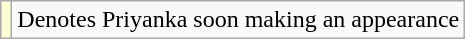<table class="wikitable">
<tr>
<td style="background:#FFCC;"></td>
<td>Denotes Priyanka soon making an appearance</td>
</tr>
</table>
